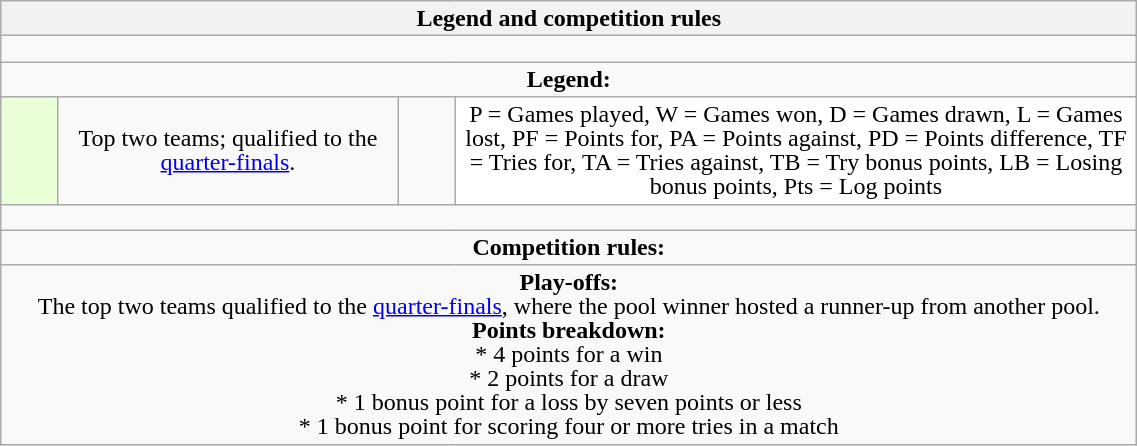<table class="wikitable collapsible collapsed" style="text-align:center; line-height:100%; font-size:100%; width:60%;">
<tr>
<th colspan="100%" style="border:0px">Legend and competition rules</th>
</tr>
<tr>
<td colspan="100%" style="height:10px"></td>
</tr>
<tr>
<td colspan="100%" style="border:0px"><strong>Legend:</strong></td>
</tr>
<tr>
<td style="height:10px; width:5%; background:#E8FFD8;"></td>
<td style="width:30%;">Top two teams; qualified to the <a href='#'>quarter-finals</a>.</td>
<td style="width:5%;"></td>
<td style="width:60%; background:#FFFFFF;">P = Games played, W = Games won, D = Games drawn, L = Games lost, PF = Points for, PA = Points against, PD = Points difference, TF = Tries for, TA = Tries against, TB = Try bonus points, LB = Losing bonus points, Pts = Log points</td>
</tr>
<tr>
<td colspan="100%" style="height:10px"></td>
</tr>
<tr>
<td colspan="100%" style="border:0px"><strong>Competition rules:</strong></td>
</tr>
<tr>
<td colspan="100%"><strong>Play-offs:</strong><br>The top two teams qualified to the <a href='#'>quarter-finals</a>, where the pool winner hosted a runner-up from another pool.<br><strong>Points breakdown:</strong><br>* 4 points for a win<br>* 2 points for a draw<br>* 1 bonus point for a loss by seven points or less<br>* 1 bonus point for scoring four or more tries in a match</td>
</tr>
</table>
